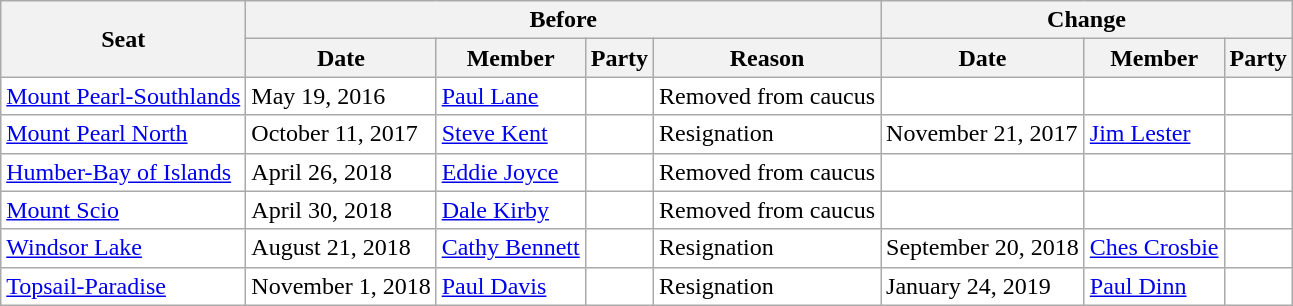<table class="wikitable" style="border: none; background: none;">
<tr>
<th rowspan="2">Seat</th>
<th colspan="4">Before</th>
<th colspan="3">Change</th>
</tr>
<tr>
<th>Date</th>
<th>Member</th>
<th>Party</th>
<th>Reason</th>
<th>Date</th>
<th>Member</th>
<th>Party</th>
</tr>
<tr>
<td><a href='#'>Mount Pearl-Southlands</a></td>
<td>May 19, 2016</td>
<td><a href='#'>Paul Lane</a></td>
<td></td>
<td>Removed from caucus</td>
<td></td>
<td></td>
<td></td>
</tr>
<tr>
<td><a href='#'>Mount Pearl North</a></td>
<td>October 11, 2017</td>
<td><a href='#'>Steve Kent</a></td>
<td></td>
<td>Resignation</td>
<td>November 21, 2017</td>
<td><a href='#'>Jim Lester</a></td>
<td></td>
</tr>
<tr>
<td><a href='#'>Humber-Bay of Islands</a></td>
<td>April 26, 2018</td>
<td><a href='#'>Eddie Joyce</a></td>
<td></td>
<td>Removed from caucus</td>
<td></td>
<td></td>
<td></td>
</tr>
<tr>
<td><a href='#'>Mount Scio</a></td>
<td>April 30, 2018</td>
<td><a href='#'>Dale Kirby</a></td>
<td></td>
<td>Removed from caucus</td>
<td></td>
<td></td>
<td></td>
</tr>
<tr>
<td><a href='#'>Windsor Lake</a></td>
<td>August 21, 2018</td>
<td><a href='#'>Cathy Bennett</a></td>
<td></td>
<td>Resignation</td>
<td>September 20, 2018</td>
<td><a href='#'>Ches Crosbie</a></td>
<td></td>
</tr>
<tr>
<td><a href='#'>Topsail-Paradise</a></td>
<td>November 1, 2018</td>
<td><a href='#'>Paul Davis</a></td>
<td></td>
<td>Resignation</td>
<td>January 24, 2019</td>
<td><a href='#'>Paul Dinn</a></td>
<td></td>
</tr>
</table>
